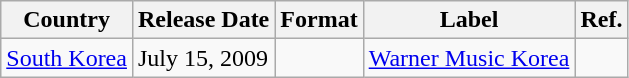<table class="wikitable">
<tr>
<th>Country</th>
<th>Release Date</th>
<th>Format</th>
<th>Label</th>
<th>Ref.</th>
</tr>
<tr>
<td><a href='#'>South Korea</a></td>
<td>July 15, 2009</td>
<td></td>
<td><a href='#'>Warner Music Korea</a></td>
<td></td>
</tr>
</table>
